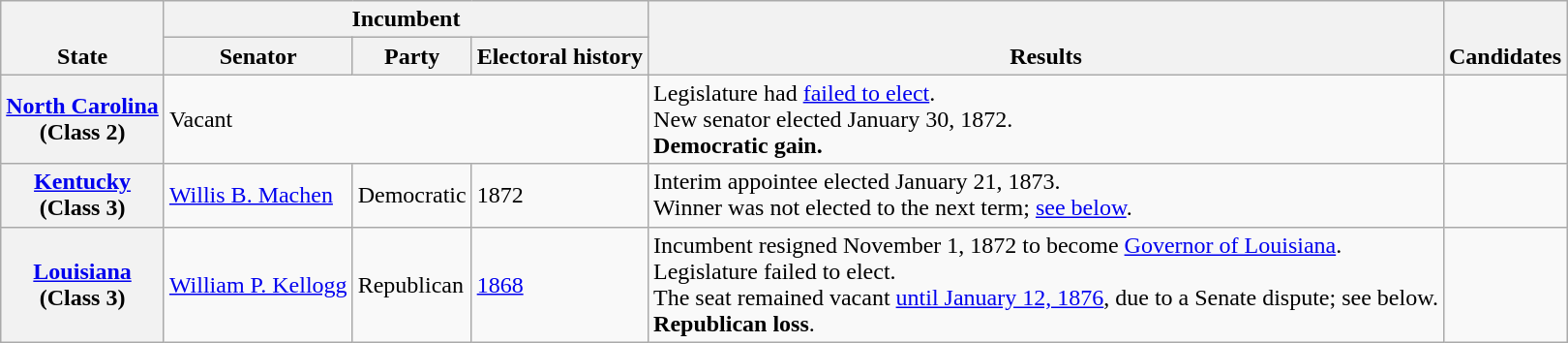<table class=wikitable>
<tr valign=bottom>
<th rowspan=2>State</th>
<th colspan=3>Incumbent</th>
<th rowspan=2>Results</th>
<th rowspan=2>Candidates</th>
</tr>
<tr valign=bottom>
<th>Senator</th>
<th>Party</th>
<th>Electoral history</th>
</tr>
<tr>
<th><a href='#'>North Carolina</a><br>(Class 2)</th>
<td colspan=3>Vacant</td>
<td>Legislature had <a href='#'>failed to elect</a>.<br>New senator elected January 30, 1872.<br><strong>Democratic gain.</strong></td>
<td nowrap></td>
</tr>
<tr>
<th><a href='#'>Kentucky</a><br>(Class 3)</th>
<td><a href='#'>Willis B. Machen</a></td>
<td>Democratic</td>
<td>1872 </td>
<td>Interim appointee elected January 21, 1873.<br>Winner was not elected to the next term; <a href='#'>see below</a>.</td>
<td nowrap></td>
</tr>
<tr>
<th><a href='#'>Louisiana</a><br>(Class 3)</th>
<td><a href='#'>William P. Kellogg</a></td>
<td>Republican</td>
<td><a href='#'>1868</a></td>
<td>Incumbent resigned November 1, 1872 to become <a href='#'>Governor of Louisiana</a>.<br>Legislature failed to elect.<br>The seat remained vacant <a href='#'>until January 12, 1876</a>, due to a Senate dispute; see below.<br><strong>Republican loss</strong>.</td>
<td nowrap></td>
</tr>
</table>
